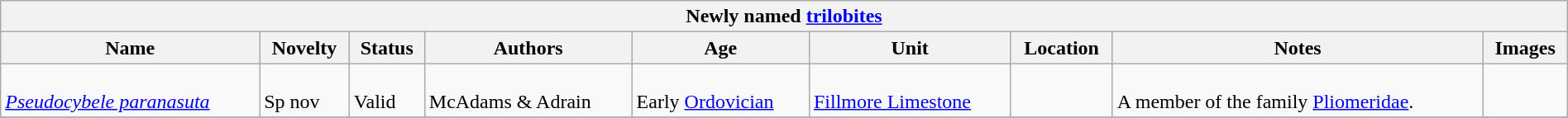<table class="wikitable sortable" align="center" width="100%">
<tr>
<th colspan="9" align="center"><strong>Newly named <a href='#'>trilobites</a></strong></th>
</tr>
<tr>
<th>Name</th>
<th>Novelty</th>
<th>Status</th>
<th>Authors</th>
<th>Age</th>
<th>Unit</th>
<th>Location</th>
<th>Notes</th>
<th>Images</th>
</tr>
<tr>
<td><br><em><a href='#'>Pseudocybele paranasuta</a></em></td>
<td><br>Sp nov</td>
<td><br>Valid</td>
<td><br>McAdams & Adrain</td>
<td><br>Early <a href='#'>Ordovician</a></td>
<td><br><a href='#'>Fillmore Limestone</a></td>
<td><br></td>
<td><br>A member of the family <a href='#'>Pliomeridae</a>.</td>
<td></td>
</tr>
<tr>
</tr>
</table>
